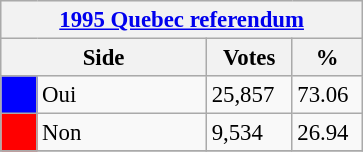<table class="wikitable" style="font-size: 95%; clear:both">
<tr style="background-color:#E9E9E9">
<th colspan=4><a href='#'>1995 Quebec referendum</a></th>
</tr>
<tr style="background-color:#E9E9E9">
<th colspan=2 style="width: 130px">Side</th>
<th style="width: 50px">Votes</th>
<th style="width: 40px">%</th>
</tr>
<tr>
<td bgcolor="blue"></td>
<td>Oui</td>
<td>25,857</td>
<td>73.06</td>
</tr>
<tr>
<td bgcolor="red"></td>
<td>Non</td>
<td>9,534</td>
<td>26.94</td>
</tr>
<tr>
</tr>
</table>
